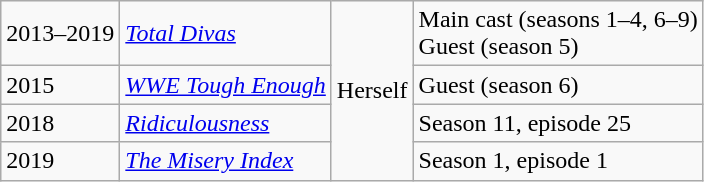<table class="wikitable sortable">
<tr>
<td>2013–2019</td>
<td><em><a href='#'>Total Divas</a></em></td>
<td rowspan=4>Herself</td>
<td>Main cast (seasons 1–4, 6–9)<br>Guest (season 5)</td>
</tr>
<tr>
<td>2015</td>
<td><em><a href='#'>WWE Tough Enough</a></em></td>
<td>Guest (season 6)</td>
</tr>
<tr>
<td>2018</td>
<td><em><a href='#'>Ridiculousness</a></em></td>
<td>Season 11, episode 25</td>
</tr>
<tr>
<td>2019</td>
<td><em><a href='#'>The Misery Index</a></em></td>
<td>Season 1, episode 1</td>
</tr>
</table>
